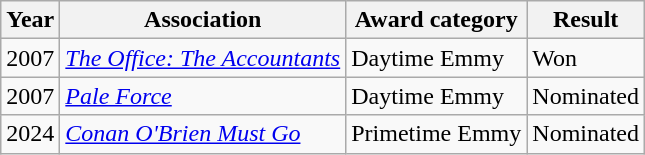<table class="wikitable">
<tr>
<th>Year</th>
<th>Association</th>
<th>Award category</th>
<th>Result</th>
</tr>
<tr>
<td>2007</td>
<td><em><a href='#'>The Office: The Accountants</a></em></td>
<td>Daytime Emmy</td>
<td>Won</td>
</tr>
<tr>
<td>2007</td>
<td><em><a href='#'>Pale Force</a></em></td>
<td>Daytime Emmy</td>
<td>Nominated</td>
</tr>
<tr>
<td>2024</td>
<td><em><a href='#'>Conan O'Brien Must Go</a></em></td>
<td>Primetime Emmy</td>
<td>Nominated</td>
</tr>
</table>
